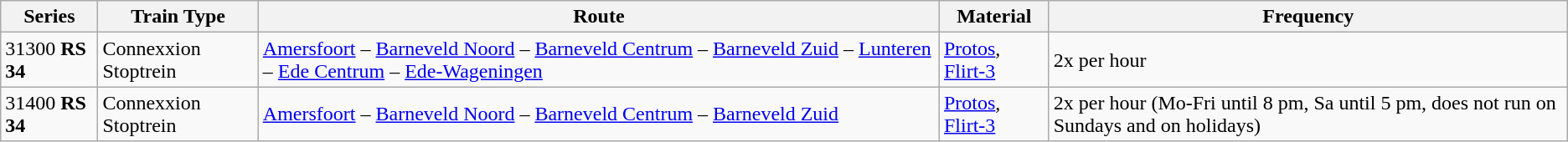<table class="wikitable vatop">
<tr>
<th>Series</th>
<th>Train Type</th>
<th>Route</th>
<th>Material</th>
<th>Frequency</th>
</tr>
<tr>
<td>31300  <strong>RS 34</strong></td>
<td>Connexxion Stoptrein</td>
<td><a href='#'>Amersfoort</a> – <a href='#'>Barneveld Noord</a> – <a href='#'>Barneveld Centrum</a> – <a href='#'>Barneveld Zuid</a> – <a href='#'>Lunteren</a> – <a href='#'>Ede Centrum</a> – <a href='#'>Ede-Wageningen</a></td>
<td><a href='#'>Protos</a>, <a href='#'>Flirt-3</a></td>
<td>2x per hour</td>
</tr>
<tr>
<td>31400  <strong>RS 34</strong></td>
<td>Connexxion Stoptrein</td>
<td><a href='#'>Amersfoort</a> – <a href='#'>Barneveld Noord</a> – <a href='#'>Barneveld Centrum</a> – <a href='#'>Barneveld Zuid</a></td>
<td><a href='#'>Protos</a>, <a href='#'>Flirt-3</a></td>
<td>2x per hour (Mo-Fri until 8 pm, Sa until 5 pm, does not run on Sundays and on holidays)</td>
</tr>
</table>
